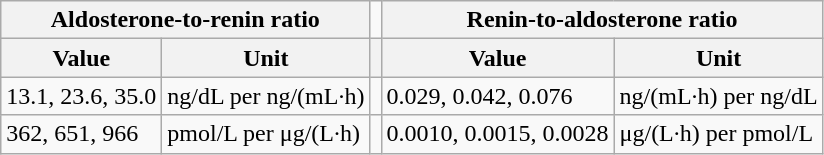<table class="wikitable" align="center">
<tr>
<th colspan=2>Aldosterone-to-renin ratio</th>
<td></td>
<th colspan=2>Renin-to-aldosterone ratio</th>
</tr>
<tr>
<th>Value</th>
<th>Unit</th>
<th></th>
<th>Value</th>
<th>Unit</th>
</tr>
<tr>
<td>13.1, 23.6, 35.0</td>
<td>ng/dL per ng/(mL·h)</td>
<td></td>
<td>0.029, 0.042, 0.076</td>
<td>ng/(mL·h) per ng/dL</td>
</tr>
<tr>
<td>362, 651, 966</td>
<td>pmol/L per μg/(L·h)</td>
<td></td>
<td>0.0010, 0.0015, 0.0028</td>
<td>μg/(L·h) per pmol/L</td>
</tr>
</table>
